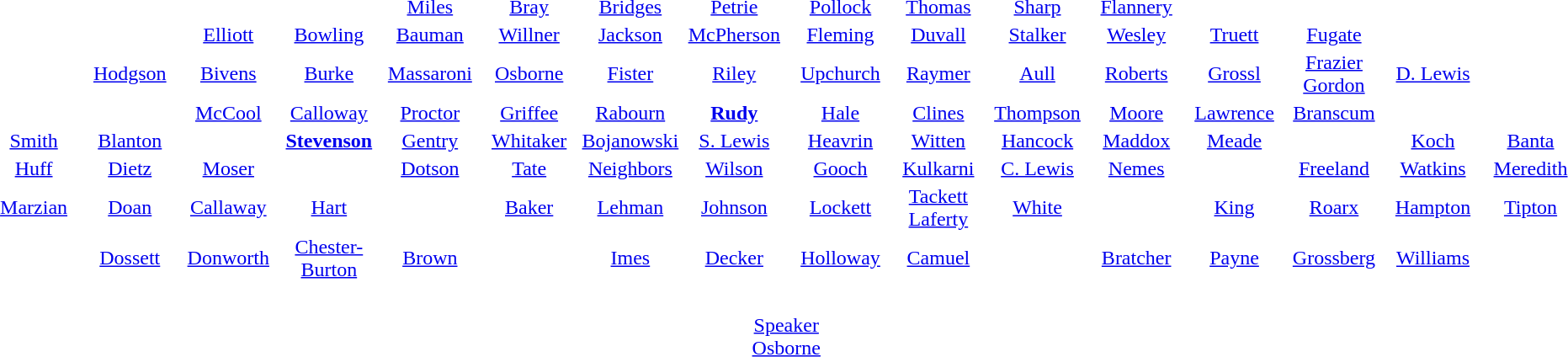<table style="margin-left:auto; margin-right:auto; text-align:center">
<tr border=1>
<td></td>
<td></td>
<td></td>
<td></td>
<td width="80" ><a href='#'>Miles</a></td>
<td width="80" ><a href='#'>Bray</a></td>
<td width="80" ><a href='#'>Bridges</a></td>
<td width="80" ><a href='#'>Petrie</a></td>
<td></td>
<td width="80" ><a href='#'>Pollock</a></td>
<td width="80" ><a href='#'>Thomas</a></td>
<td width="80" ><a href='#'>Sharp</a></td>
<td width="80" ><a href='#'>Flannery</a></td>
<td></td>
<td></td>
<td></td>
<td><br></td>
</tr>
<tr border=1>
<td></td>
<td></td>
<td width="80" ><a href='#'>Elliott</a></td>
<td width="80" ><a href='#'>Bowling</a></td>
<td width="80" ><a href='#'>Bauman</a></td>
<td width="80" ><a href='#'>Willner</a></td>
<td width="80" ><a href='#'>Jackson</a></td>
<td width="80" ><a href='#'>McPherson</a></td>
<td></td>
<td width="80" ><a href='#'>Fleming</a></td>
<td width="80" ><a href='#'>Duvall</a></td>
<td width="80" ><a href='#'>Stalker</a></td>
<td width="80" ><a href='#'>Wesley</a></td>
<td width="80" ><a href='#'>Truett</a></td>
<td width="80" ><a href='#'>Fugate</a></td>
<td></td>
<td><br></td>
</tr>
<tr border=1>
<td></td>
<td width="80" ><a href='#'>Hodgson</a></td>
<td width="80" ><a href='#'>Bivens</a></td>
<td width="80" ><a href='#'>Burke</a></td>
<td width="80" ><a href='#'>Massaroni</a></td>
<td width="80" ><a href='#'>Osborne</a></td>
<td width="80" ><a href='#'>Fister</a></td>
<td width="80" ><a href='#'>Riley</a></td>
<td></td>
<td width="80" ><a href='#'>Upchurch</a></td>
<td width="80" ><a href='#'>Raymer</a></td>
<td width="80" ><a href='#'>Aull</a></td>
<td width="80" ><a href='#'>Roberts</a></td>
<td width="80" ><a href='#'>Grossl</a></td>
<td width="80" ><a href='#'>Frazier Gordon</a></td>
<td width="80" ><a href='#'>D. Lewis</a></td>
<td><br></td>
</tr>
<tr border=1>
<td></td>
<td></td>
<td width="80" ><a href='#'>McCool</a></td>
<td width="80" ><a href='#'>Calloway</a></td>
<td width="80" ><a href='#'>Proctor</a></td>
<td width="80" ><a href='#'>Griffee</a></td>
<td width="80" ><a href='#'>Rabourn</a></td>
<td width="80" ><strong><a href='#'>Rudy</a></strong></td>
<td></td>
<td width="80" ><a href='#'>Hale</a></td>
<td width="80" ><a href='#'>Clines</a></td>
<td width="80" ><a href='#'>Thompson</a></td>
<td width="80" ><a href='#'>Moore</a></td>
<td width="80" ><a href='#'>Lawrence</a></td>
<td width="80" ><a href='#'>Branscum</a></td>
<td></td>
<td><br></td>
</tr>
<tr border=1>
<td width="80" ><a href='#'>Smith</a></td>
<td width="80" ><a href='#'>Blanton</a></td>
<td></td>
<td width="80" ><strong><a href='#'>Stevenson</a></strong></td>
<td width="80" ><a href='#'>Gentry</a></td>
<td width="80" ><a href='#'>Whitaker</a></td>
<td width="80" ><a href='#'>Bojanowski</a></td>
<td width="80" ><a href='#'>S. Lewis</a></td>
<td></td>
<td width="80" ><a href='#'>Heavrin</a></td>
<td width="80" ><a href='#'>Witten</a></td>
<td width="80" ><a href='#'>Hancock</a></td>
<td width="80" ><a href='#'>Maddox</a></td>
<td width="80" ><a href='#'>Meade</a></td>
<td></td>
<td width="80" ><a href='#'>Koch</a></td>
<td width="80" ><a href='#'>Banta</a><br></td>
</tr>
<tr border=1>
<td width="80" ><a href='#'>Huff</a></td>
<td width="80" ><a href='#'>Dietz</a></td>
<td width="80" ><a href='#'>Moser</a></td>
<td></td>
<td width="80" ><a href='#'>Dotson</a></td>
<td width="80" ><a href='#'>Tate</a></td>
<td width="80" ><a href='#'>Neighbors</a></td>
<td width="80" ><a href='#'>Wilson</a></td>
<td></td>
<td width="80" ><a href='#'>Gooch</a></td>
<td width="80" ><a href='#'>Kulkarni</a></td>
<td width="80" ><a href='#'>C. Lewis</a></td>
<td width="80" ><a href='#'>Nemes</a></td>
<td></td>
<td width="80" ><a href='#'>Freeland</a></td>
<td width="80" ><a href='#'>Watkins</a></td>
<td width="80" ><a href='#'>Meredith</a><br></td>
</tr>
<tr border=1>
<td width="80" ><a href='#'>Marzian</a></td>
<td width="80" ><a href='#'>Doan</a></td>
<td width="80" ><a href='#'>Callaway</a></td>
<td width="80" ><a href='#'>Hart</a></td>
<td></td>
<td width="80" ><a href='#'>Baker</a></td>
<td width="80" ><a href='#'>Lehman</a></td>
<td width="80" ><a href='#'>Johnson</a></td>
<td></td>
<td width="80" ><a href='#'>Lockett</a></td>
<td width="80" ><a href='#'>Tackett Laferty</a></td>
<td width="80" ><a href='#'>White</a></td>
<td></td>
<td width="80" ><a href='#'>King</a></td>
<td width="80" ><a href='#'>Roarx</a></td>
<td width="80" ><a href='#'>Hampton</a></td>
<td width="80" ><a href='#'>Tipton</a><br></td>
</tr>
<tr border=1>
<td></td>
<td width="80" ><a href='#'>Dossett</a></td>
<td width="80" ><a href='#'>Donworth</a></td>
<td width="80" ><a href='#'>Chester-Burton</a></td>
<td width="80" ><a href='#'>Brown</a></td>
<td></td>
<td width="80" ><a href='#'>Imes</a></td>
<td width="80" ><a href='#'>Decker</a></td>
<td></td>
<td width="80" ><a href='#'>Holloway</a></td>
<td width="80" ><a href='#'>Camuel</a></td>
<td></td>
<td width="80" ><a href='#'>Bratcher</a></td>
<td width="80" ><a href='#'>Payne</a></td>
<td width="80" ><a href='#'>Grossberg</a></td>
<td width="80" ><a href='#'>Williams</a></td>
<td></td>
</tr>
<tr border=1>
<td><br></td>
</tr>
<tr border=1>
<td></td>
<td></td>
<td></td>
<td></td>
<td></td>
<td></td>
<td></td>
<td colspan="3" ><a href='#'>Speaker</a><br><a href='#'>Osborne</a></td>
<td></td>
<td></td>
<td></td>
<td></td>
<td></td>
<td></td>
<td></td>
</tr>
</table>
